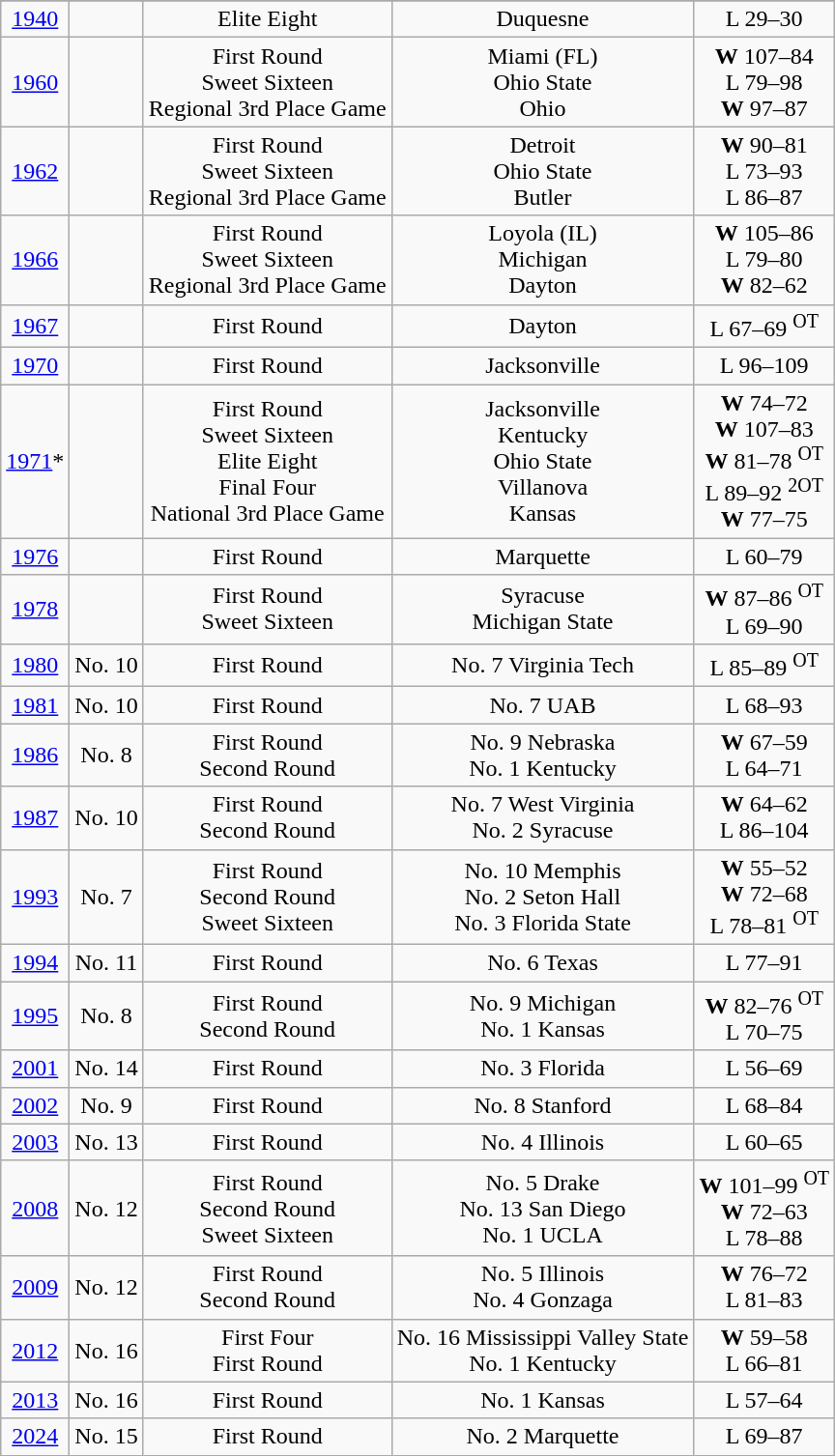<table class="wikitable">
<tr>
</tr>
<tr style="text-align:center;">
<td><a href='#'>1940</a></td>
<td></td>
<td>Elite Eight</td>
<td>Duquesne</td>
<td>L 29–30</td>
</tr>
<tr style="text-align:center;">
<td><a href='#'>1960</a></td>
<td></td>
<td>First Round<br>Sweet Sixteen<br>Regional 3rd Place Game</td>
<td>Miami (FL)<br>Ohio State<br>Ohio</td>
<td><strong>W</strong> 107–84<br>L 79–98<br><strong>W</strong> 97–87</td>
</tr>
<tr style="text-align:center;">
<td><a href='#'>1962</a></td>
<td></td>
<td>First Round<br>Sweet Sixteen<br>Regional 3rd Place Game</td>
<td>Detroit<br>Ohio State<br>Butler</td>
<td><strong>W</strong> 90–81<br>L 73–93<br>L 86–87</td>
</tr>
<tr style="text-align:center;">
<td><a href='#'>1966</a></td>
<td></td>
<td>First Round<br>Sweet Sixteen<br>Regional 3rd Place Game</td>
<td>Loyola (IL)<br>Michigan<br>Dayton</td>
<td><strong>W</strong> 105–86<br>L 79–80<br><strong>W</strong> 82–62</td>
</tr>
<tr style="text-align:center;">
<td><a href='#'>1967</a></td>
<td></td>
<td>First Round</td>
<td>Dayton</td>
<td>L 67–69 <sup>OT</sup></td>
</tr>
<tr style="text-align:center;">
<td><a href='#'>1970</a></td>
<td></td>
<td>First Round</td>
<td>Jacksonville</td>
<td>L 96–109</td>
</tr>
<tr style="text-align:center;">
<td><a href='#'>1971</a>*</td>
<td></td>
<td>First Round<br>Sweet Sixteen<br>Elite Eight<br>Final Four<br>National 3rd Place Game</td>
<td>Jacksonville<br>Kentucky<br>Ohio State<br>Villanova<br>Kansas</td>
<td><strong>W</strong> 74–72<br><strong>W</strong> 107–83<br><strong>W</strong> 81–78 <sup>OT</sup><br>L 89–92 <sup>2OT</sup><br><strong>W</strong> 77–75</td>
</tr>
<tr style="text-align:center;">
<td><a href='#'>1976</a></td>
<td></td>
<td>First Round</td>
<td>Marquette</td>
<td>L 60–79</td>
</tr>
<tr style="text-align:center;">
<td><a href='#'>1978</a></td>
<td></td>
<td>First Round<br>Sweet Sixteen</td>
<td>Syracuse<br>Michigan State</td>
<td><strong>W</strong> 87–86 <sup>OT</sup><br>L 69–90</td>
</tr>
<tr style="text-align:center;">
<td><a href='#'>1980</a></td>
<td>No. 10</td>
<td>First Round</td>
<td>No. 7 Virginia Tech</td>
<td>L 85–89 <sup>OT</sup></td>
</tr>
<tr style="text-align:center;">
<td><a href='#'>1981</a></td>
<td>No. 10</td>
<td>First Round</td>
<td>No. 7 UAB</td>
<td>L 68–93</td>
</tr>
<tr style="text-align:center;">
<td><a href='#'>1986</a></td>
<td>No. 8</td>
<td>First Round<br>Second Round</td>
<td>No. 9 Nebraska<br>No. 1 Kentucky</td>
<td><strong>W</strong> 67–59<br>L 64–71</td>
</tr>
<tr style="text-align:center;">
<td><a href='#'>1987</a></td>
<td>No. 10</td>
<td>First Round<br>Second Round</td>
<td>No. 7 West Virginia<br>No. 2 Syracuse</td>
<td><strong>W</strong> 64–62<br>L 86–104</td>
</tr>
<tr style="text-align:center;">
<td><a href='#'>1993</a></td>
<td>No. 7</td>
<td>First Round<br>Second Round<br>Sweet Sixteen</td>
<td>No. 10 Memphis<br>No. 2 Seton Hall<br>No. 3 Florida State</td>
<td><strong>W</strong> 55–52<br><strong>W</strong> 72–68<br>L 78–81 <sup>OT</sup></td>
</tr>
<tr style="text-align:center;">
<td><a href='#'>1994</a></td>
<td>No. 11</td>
<td>First Round</td>
<td>No. 6 Texas</td>
<td>L 77–91</td>
</tr>
<tr style="text-align:center;">
<td><a href='#'>1995</a></td>
<td>No. 8</td>
<td>First Round<br>Second Round</td>
<td>No. 9 Michigan<br>No. 1 Kansas</td>
<td><strong>W</strong> 82–76 <sup>OT</sup><br>L 70–75</td>
</tr>
<tr style="text-align:center;">
<td><a href='#'>2001</a></td>
<td>No. 14</td>
<td>First Round</td>
<td>No. 3 Florida</td>
<td>L 56–69</td>
</tr>
<tr style="text-align:center;">
<td><a href='#'>2002</a></td>
<td>No. 9</td>
<td>First Round</td>
<td>No. 8 Stanford</td>
<td>L 68–84</td>
</tr>
<tr style="text-align:center;">
<td><a href='#'>2003</a></td>
<td>No. 13</td>
<td>First Round</td>
<td>No. 4 Illinois</td>
<td>L 60–65</td>
</tr>
<tr style="text-align:center;">
<td><a href='#'>2008</a></td>
<td>No. 12</td>
<td>First Round<br>Second Round<br>Sweet Sixteen</td>
<td>No. 5 Drake<br>No. 13 San Diego<br>No. 1 UCLA</td>
<td><strong>W</strong> 101–99 <sup>OT</sup><br><strong>W</strong> 72–63<br>L 78–88</td>
</tr>
<tr style="text-align:center;">
<td><a href='#'>2009</a></td>
<td>No. 12</td>
<td>First Round<br>Second Round</td>
<td>No. 5 Illinois<br>No. 4 Gonzaga</td>
<td><strong>W</strong> 76–72<br>L 81–83</td>
</tr>
<tr style="text-align:center;">
<td><a href='#'>2012</a></td>
<td>No. 16</td>
<td>First Four<br>First Round</td>
<td>No. 16 Mississippi Valley State<br>No. 1 Kentucky</td>
<td><strong>W</strong> 59–58<br>L 66–81</td>
</tr>
<tr style="text-align:center;">
<td><a href='#'>2013</a></td>
<td>No. 16</td>
<td>First Round</td>
<td>No. 1 Kansas</td>
<td>L 57–64</td>
</tr>
<tr style="text-align:center;">
<td><a href='#'>2024</a></td>
<td>No. 15</td>
<td>First Round</td>
<td>No. 2 Marquette</td>
<td>L 69–87</td>
</tr>
</table>
